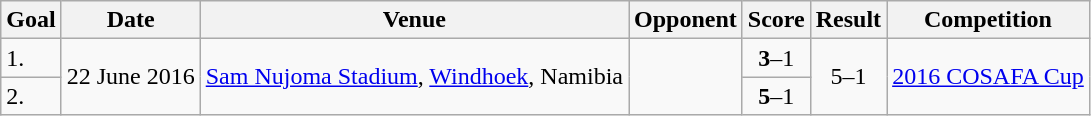<table class="wikitable plainrowheaders sortable">
<tr>
<th>Goal</th>
<th>Date</th>
<th>Venue</th>
<th>Opponent</th>
<th>Score</th>
<th>Result</th>
<th>Competition</th>
</tr>
<tr>
<td>1.</td>
<td rowspan="2">22 June 2016</td>
<td rowspan="2"><a href='#'>Sam Nujoma Stadium</a>, <a href='#'>Windhoek</a>, Namibia</td>
<td rowspan="2"></td>
<td align=center><strong>3</strong>–1</td>
<td rowspan="2" style="text-align:center">5–1</td>
<td rowspan="2"><a href='#'>2016 COSAFA Cup</a></td>
</tr>
<tr>
<td>2.</td>
<td align=center><strong>5</strong>–1</td>
</tr>
</table>
